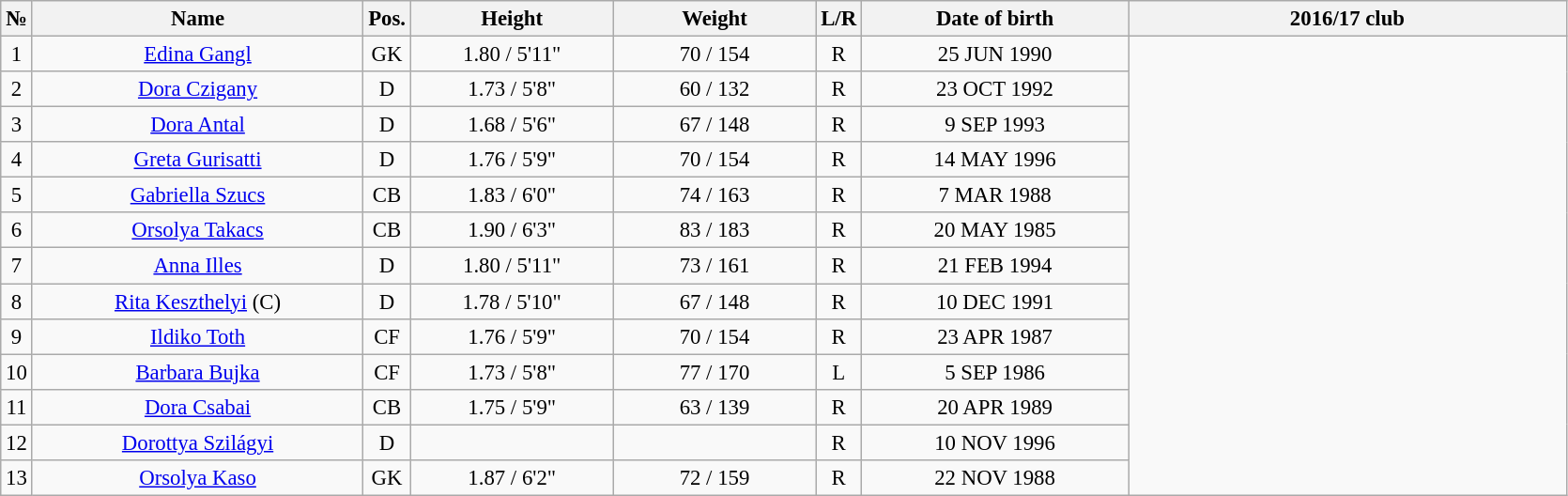<table class="wikitable sortable" style="font-size:95%; text-align:center;">
<tr>
<th>№</th>
<th style="width:15em">Name</th>
<th>Pos.</th>
<th style="width:9em">Height</th>
<th style="width:9em">Weight</th>
<th>L/R</th>
<th style="width:12em">Date of birth</th>
<th style="width:20em">2016/17 club</th>
</tr>
<tr>
<td>1</td>
<td><a href='#'>Edina Gangl</a></td>
<td>GK</td>
<td>1.80 / 5'11"</td>
<td>70 / 154</td>
<td>R</td>
<td>25 JUN 1990</td>
</tr>
<tr>
<td>2</td>
<td><a href='#'>Dora Czigany</a></td>
<td>D</td>
<td>1.73 / 5'8"</td>
<td>60 / 132</td>
<td>R</td>
<td>23 OCT 1992</td>
</tr>
<tr>
<td>3</td>
<td><a href='#'>Dora Antal</a></td>
<td>D</td>
<td>1.68 / 5'6"</td>
<td>67 / 148</td>
<td>R</td>
<td>9 SEP 1993</td>
</tr>
<tr>
<td>4</td>
<td><a href='#'>Greta Gurisatti</a></td>
<td>D</td>
<td>1.76 / 5'9"</td>
<td>70 / 154</td>
<td>R</td>
<td>14 MAY 1996</td>
</tr>
<tr>
<td>5</td>
<td><a href='#'>Gabriella Szucs</a></td>
<td>CB</td>
<td>1.83 / 6'0"</td>
<td>74 / 163</td>
<td>R</td>
<td>7 MAR 1988</td>
</tr>
<tr>
<td>6</td>
<td><a href='#'>Orsolya Takacs</a></td>
<td>CB</td>
<td>1.90 / 6'3"</td>
<td>83 / 183</td>
<td>R</td>
<td>20 MAY 1985</td>
</tr>
<tr>
<td>7</td>
<td><a href='#'>Anna Illes</a></td>
<td>D</td>
<td>1.80 / 5'11"</td>
<td>73 / 161</td>
<td>R</td>
<td>21 FEB 1994</td>
</tr>
<tr>
<td>8</td>
<td><a href='#'>Rita Keszthelyi</a> (C)</td>
<td>D</td>
<td>1.78 / 5'10"</td>
<td>67 / 148</td>
<td>R</td>
<td>10 DEC 1991</td>
</tr>
<tr>
<td>9</td>
<td><a href='#'>Ildiko Toth</a></td>
<td>CF</td>
<td>1.76 / 5'9"</td>
<td>70 / 154</td>
<td>R</td>
<td>23 APR 1987</td>
</tr>
<tr>
<td>10</td>
<td><a href='#'>Barbara Bujka</a></td>
<td>CF</td>
<td>1.73 / 5'8"</td>
<td>77 / 170</td>
<td>L</td>
<td>5 SEP 1986</td>
</tr>
<tr>
<td>11</td>
<td><a href='#'>Dora Csabai</a></td>
<td>CB</td>
<td>1.75 / 5'9"</td>
<td>63 / 139</td>
<td>R</td>
<td>20 APR 1989</td>
</tr>
<tr>
<td>12</td>
<td><a href='#'>Dorottya Szilágyi</a></td>
<td>D</td>
<td></td>
<td></td>
<td>R</td>
<td>10 NOV 1996</td>
</tr>
<tr>
<td>13</td>
<td><a href='#'>Orsolya Kaso</a></td>
<td>GK</td>
<td>1.87 / 6'2"</td>
<td>72 / 159</td>
<td>R</td>
<td>22 NOV 1988</td>
</tr>
</table>
